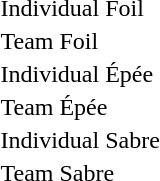<table>
<tr>
<td>Individual Foil</td>
<td></td>
<td></td>
<td><br></td>
</tr>
<tr>
<td>Team Foil</td>
<td></td>
<td></td>
<td></td>
</tr>
<tr>
<td>Individual Épée</td>
<td></td>
<td></td>
<td><br></td>
</tr>
<tr>
<td>Team Épée</td>
<td></td>
<td></td>
<td></td>
</tr>
<tr>
<td>Individual Sabre</td>
<td></td>
<td></td>
<td><br></td>
</tr>
<tr>
<td>Team Sabre</td>
<td></td>
<td></td>
<td></td>
</tr>
</table>
